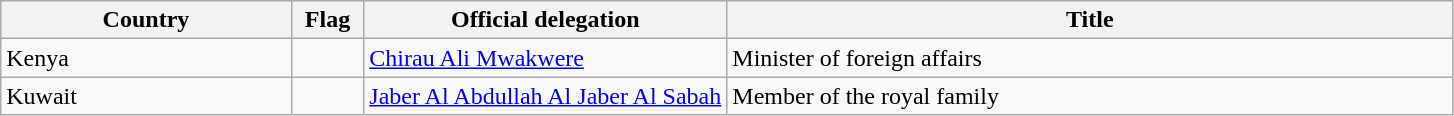<table class="wikitable">
<tr>
<th style="width:20%;">Country</th>
<th>Flag</th>
<th style="width:25%;">Official delegation</th>
<th style="width:50%;">Title</th>
</tr>
<tr valign="top">
<td>Kenya</td>
<td></td>
<td><a href='#'>Chirau Ali Mwakwere</a></td>
<td>Minister of foreign affairs</td>
</tr>
<tr valign="top">
<td>Kuwait</td>
<td></td>
<td><a href='#'>Jaber Al Abdullah Al Jaber Al Sabah</a></td>
<td>Member of the royal family</td>
</tr>
</table>
